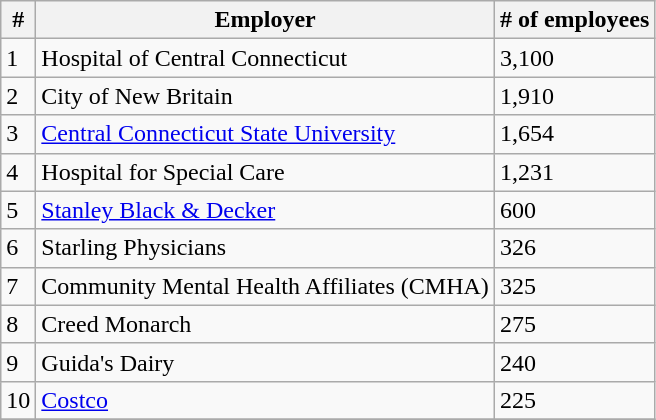<table class="wikitable">
<tr>
<th>#</th>
<th>Employer</th>
<th># of employees</th>
</tr>
<tr>
<td>1</td>
<td>Hospital of Central Connecticut</td>
<td>3,100</td>
</tr>
<tr>
<td>2</td>
<td>City of New Britain</td>
<td>1,910</td>
</tr>
<tr>
<td>3</td>
<td><a href='#'>Central Connecticut State University</a></td>
<td>1,654</td>
</tr>
<tr>
<td>4</td>
<td>Hospital for Special Care</td>
<td>1,231</td>
</tr>
<tr>
<td>5</td>
<td><a href='#'>Stanley Black & Decker</a></td>
<td>600</td>
</tr>
<tr>
<td>6</td>
<td>Starling Physicians</td>
<td>326</td>
</tr>
<tr>
<td>7</td>
<td>Community Mental Health Affiliates (CMHA)</td>
<td>325</td>
</tr>
<tr>
<td>8</td>
<td>Creed Monarch</td>
<td>275</td>
</tr>
<tr>
<td>9</td>
<td>Guida's Dairy</td>
<td>240</td>
</tr>
<tr>
<td>10</td>
<td><a href='#'>Costco</a></td>
<td>225</td>
</tr>
<tr>
</tr>
</table>
